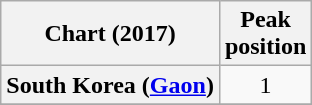<table class="wikitable plainrowheaders">
<tr>
<th>Chart (2017)</th>
<th>Peak<br>position</th>
</tr>
<tr>
<th scope="row">South Korea (<a href='#'>Gaon</a>)</th>
<td align="center">1</td>
</tr>
<tr>
</tr>
</table>
